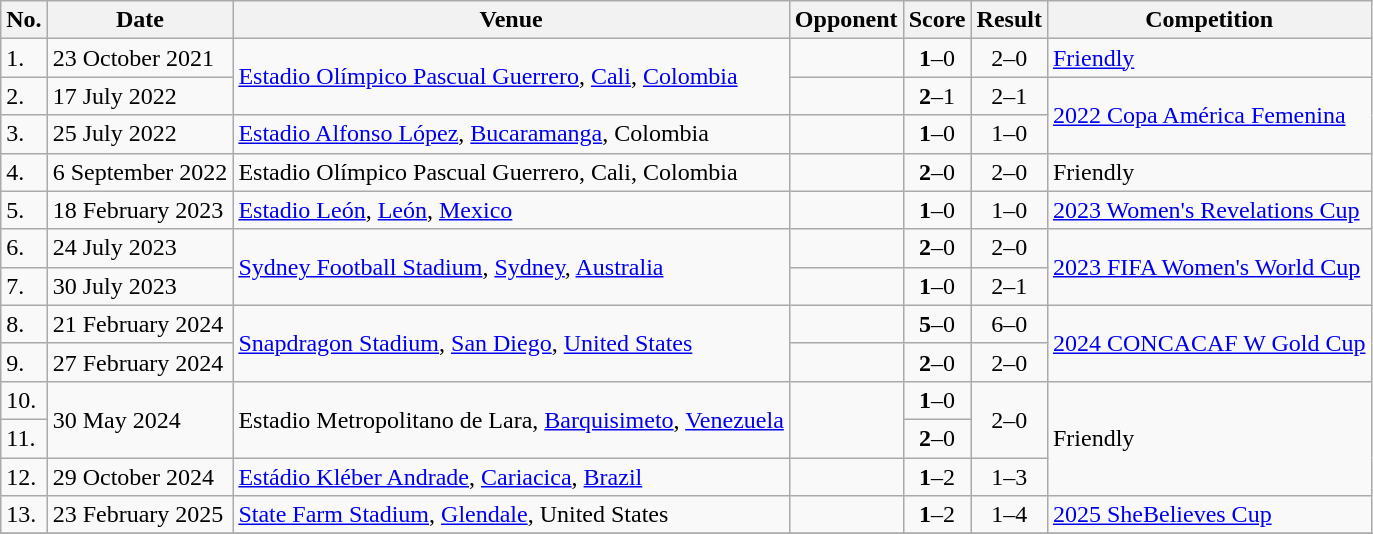<table class="wikitable">
<tr>
<th>No.</th>
<th>Date</th>
<th>Venue</th>
<th>Opponent</th>
<th>Score</th>
<th>Result</th>
<th>Competition</th>
</tr>
<tr>
<td>1.</td>
<td>23 October 2021</td>
<td rowspan=2><a href='#'>Estadio Olímpico Pascual Guerrero</a>, <a href='#'>Cali</a>, <a href='#'>Colombia</a></td>
<td></td>
<td align=center><strong>1</strong>–0</td>
<td align=center>2–0</td>
<td><a href='#'>Friendly</a></td>
</tr>
<tr>
<td>2.</td>
<td>17 July 2022</td>
<td></td>
<td align=center><strong>2</strong>–1</td>
<td align=center>2–1</td>
<td rowspan=2><a href='#'>2022 Copa América Femenina</a></td>
</tr>
<tr>
<td>3.</td>
<td>25 July 2022</td>
<td><a href='#'>Estadio Alfonso López</a>, <a href='#'>Bucaramanga</a>, Colombia</td>
<td></td>
<td align=center><strong>1</strong>–0</td>
<td align=center>1–0</td>
</tr>
<tr>
<td>4.</td>
<td>6 September 2022</td>
<td>Estadio Olímpico Pascual Guerrero, Cali, Colombia</td>
<td></td>
<td align=center><strong>2</strong>–0</td>
<td align=center>2–0</td>
<td>Friendly</td>
</tr>
<tr>
<td>5.</td>
<td>18 February 2023</td>
<td><a href='#'>Estadio León</a>, <a href='#'>León</a>, <a href='#'>Mexico</a></td>
<td></td>
<td align=center><strong>1</strong>–0</td>
<td align=center>1–0</td>
<td><a href='#'>2023 Women's Revelations Cup</a></td>
</tr>
<tr>
<td>6.</td>
<td>24 July 2023</td>
<td rowspan=2><a href='#'>Sydney Football Stadium</a>, <a href='#'>Sydney</a>, <a href='#'>Australia</a></td>
<td></td>
<td align=center><strong>2</strong>–0</td>
<td align=center>2–0</td>
<td rowspan=2><a href='#'>2023 FIFA Women's World Cup</a></td>
</tr>
<tr>
<td>7.</td>
<td>30 July 2023</td>
<td></td>
<td align=center><strong>1</strong>–0</td>
<td align=center>2–1</td>
</tr>
<tr>
<td>8.</td>
<td>21 February 2024</td>
<td rowspan=2><a href='#'>Snapdragon Stadium</a>, <a href='#'>San Diego</a>, <a href='#'>United States</a></td>
<td></td>
<td align=center><strong>5</strong>–0</td>
<td align=center>6–0</td>
<td rowspan=2><a href='#'>2024 CONCACAF W Gold Cup</a></td>
</tr>
<tr>
<td>9.</td>
<td>27 February 2024</td>
<td></td>
<td align=center><strong>2</strong>–0</td>
<td align=center>2–0</td>
</tr>
<tr>
<td>10.</td>
<td rowspan=2>30 May 2024</td>
<td rowspan=2>Estadio Metropolitano de Lara, <a href='#'>Barquisimeto</a>, <a href='#'>Venezuela</a></td>
<td rowspan=2></td>
<td align=center><strong>1</strong>–0</td>
<td rowspan=2 align=center>2–0</td>
<td rowspan=3>Friendly</td>
</tr>
<tr>
<td>11.</td>
<td align=center><strong>2</strong>–0</td>
</tr>
<tr>
<td>12.</td>
<td>29 October 2024</td>
<td><a href='#'>Estádio Kléber Andrade</a>, <a href='#'>Cariacica</a>, <a href='#'>Brazil</a></td>
<td></td>
<td align=center><strong>1</strong>–2</td>
<td align=center>1–3</td>
</tr>
<tr>
<td>13.</td>
<td>23 February 2025</td>
<td><a href='#'>State Farm Stadium</a>, <a href='#'>Glendale</a>, United States</td>
<td></td>
<td align=center><strong>1</strong>–2</td>
<td align=center>1–4</td>
<td><a href='#'>2025 SheBelieves Cup</a></td>
</tr>
<tr>
</tr>
</table>
